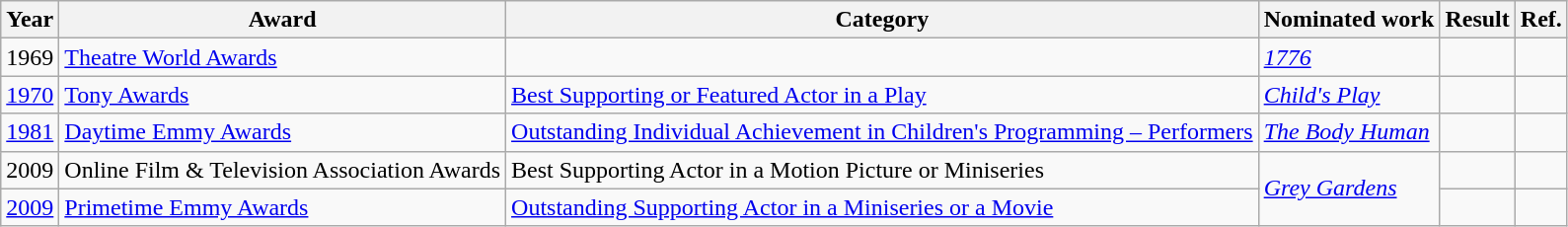<table class="wikitable">
<tr>
<th>Year</th>
<th>Award</th>
<th>Category</th>
<th>Nominated work</th>
<th>Result</th>
<th>Ref.</th>
</tr>
<tr>
<td>1969</td>
<td><a href='#'>Theatre World Awards</a></td>
<td></td>
<td><em><a href='#'>1776</a></em></td>
<td></td>
<td align="center"></td>
</tr>
<tr>
<td><a href='#'>1970</a></td>
<td><a href='#'>Tony Awards</a></td>
<td><a href='#'>Best Supporting or Featured Actor in a Play</a></td>
<td><em><a href='#'>Child's Play</a></em></td>
<td></td>
<td align="center"></td>
</tr>
<tr>
<td><a href='#'>1981</a></td>
<td><a href='#'>Daytime Emmy Awards</a></td>
<td><a href='#'>Outstanding Individual Achievement in Children's Programming – Performers</a></td>
<td><em><a href='#'>The Body Human</a></em> </td>
<td></td>
<td align="center"></td>
</tr>
<tr>
<td>2009</td>
<td>Online Film & Television Association Awards</td>
<td>Best Supporting Actor in a Motion Picture or Miniseries</td>
<td rowspan="2"><em><a href='#'>Grey Gardens</a></em></td>
<td></td>
<td align="center"></td>
</tr>
<tr>
<td><a href='#'>2009</a></td>
<td><a href='#'>Primetime Emmy Awards</a></td>
<td><a href='#'>Outstanding Supporting Actor in a Miniseries or a Movie</a></td>
<td></td>
<td align="center"></td>
</tr>
</table>
